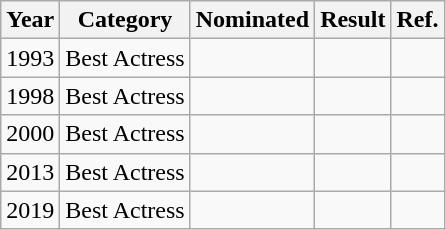<table class="wikitable">
<tr>
<th>Year</th>
<th>Category</th>
<th>Nominated</th>
<th>Result</th>
<th>Ref.</th>
</tr>
<tr>
<td>1993</td>
<td>Best Actress</td>
<td></td>
<td></td>
<td></td>
</tr>
<tr>
<td>1998</td>
<td>Best Actress</td>
<td></td>
<td></td>
<td></td>
</tr>
<tr>
<td>2000</td>
<td>Best Actress</td>
<td></td>
<td></td>
<td></td>
</tr>
<tr>
<td>2013</td>
<td>Best Actress</td>
<td></td>
<td></td>
<td></td>
</tr>
<tr>
<td>2019</td>
<td>Best Actress</td>
<td></td>
<td></td>
<td></td>
</tr>
</table>
